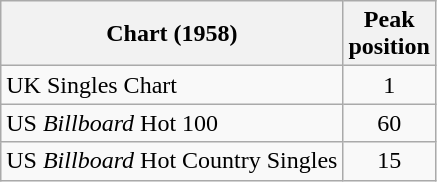<table class="wikitable">
<tr>
<th>Chart (1958)</th>
<th>Peak<br>position</th>
</tr>
<tr>
<td>UK Singles Chart</td>
<td style="text-align:center;">1</td>
</tr>
<tr>
<td>US <em>Billboard</em> Hot 100</td>
<td style="text-align:center;">60</td>
</tr>
<tr>
<td>US <em>Billboard</em> Hot Country Singles</td>
<td style="text-align:center;">15</td>
</tr>
</table>
